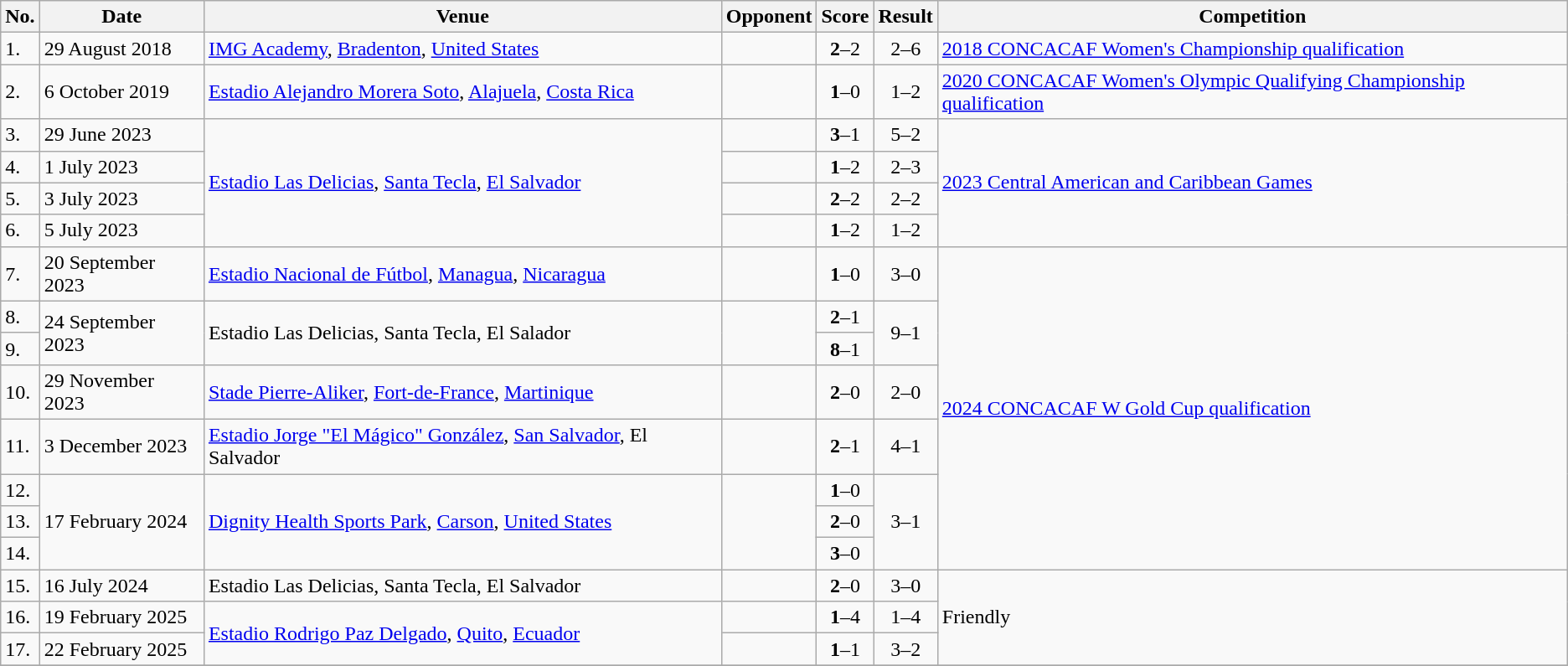<table class="wikitable">
<tr>
<th>No.</th>
<th>Date</th>
<th>Venue</th>
<th>Opponent</th>
<th>Score</th>
<th>Result</th>
<th>Competition</th>
</tr>
<tr>
<td>1.</td>
<td>29 August 2018</td>
<td><a href='#'>IMG Academy</a>, <a href='#'>Bradenton</a>, <a href='#'>United States</a></td>
<td></td>
<td align=center><strong>2</strong>–2</td>
<td align=center>2–6</td>
<td><a href='#'>2018 CONCACAF Women's Championship qualification</a></td>
</tr>
<tr>
<td>2.</td>
<td>6 October 2019</td>
<td><a href='#'>Estadio Alejandro Morera Soto</a>, <a href='#'>Alajuela</a>, <a href='#'>Costa Rica</a></td>
<td></td>
<td align=center><strong>1</strong>–0</td>
<td align=center>1–2</td>
<td><a href='#'>2020 CONCACAF Women's Olympic Qualifying Championship qualification</a></td>
</tr>
<tr>
<td>3.</td>
<td>29 June 2023</td>
<td rowspan=4><a href='#'>Estadio Las Delicias</a>, <a href='#'>Santa Tecla</a>, <a href='#'>El Salvador</a></td>
<td></td>
<td align=center><strong>3</strong>–1</td>
<td align=center>5–2</td>
<td rowspan=4><a href='#'>2023 Central American and Caribbean Games</a></td>
</tr>
<tr>
<td>4.</td>
<td>1 July 2023</td>
<td></td>
<td align=center><strong>1</strong>–2</td>
<td align=center>2–3</td>
</tr>
<tr>
<td>5.</td>
<td>3 July 2023</td>
<td></td>
<td align=center><strong>2</strong>–2</td>
<td align=center>2–2</td>
</tr>
<tr>
<td>6.</td>
<td>5 July 2023</td>
<td></td>
<td align=center><strong>1</strong>–2</td>
<td align=center>1–2</td>
</tr>
<tr>
<td>7.</td>
<td>20 September 2023</td>
<td><a href='#'>Estadio Nacional de Fútbol</a>, <a href='#'>Managua</a>, <a href='#'>Nicaragua</a></td>
<td></td>
<td align=center><strong>1</strong>–0</td>
<td align=center>3–0</td>
<td rowspan=8><a href='#'>2024 CONCACAF W Gold Cup qualification</a></td>
</tr>
<tr>
<td>8.</td>
<td rowspan=2>24 September 2023</td>
<td rowspan=2>Estadio Las Delicias, Santa Tecla, El Salador</td>
<td rowspan=2></td>
<td align=center><strong>2</strong>–1</td>
<td rowspan=2 align=center>9–1</td>
</tr>
<tr>
<td>9.</td>
<td align=center><strong>8</strong>–1</td>
</tr>
<tr>
<td>10.</td>
<td>29 November 2023</td>
<td><a href='#'>Stade Pierre-Aliker</a>, <a href='#'>Fort-de-France</a>, <a href='#'>Martinique</a></td>
<td></td>
<td align=center><strong>2</strong>–0</td>
<td align=center>2–0</td>
</tr>
<tr>
<td>11.</td>
<td>3 December 2023</td>
<td><a href='#'>Estadio Jorge "El Mágico" González</a>, <a href='#'>San Salvador</a>, El Salvador</td>
<td></td>
<td align=center><strong>2</strong>–1</td>
<td align=center>4–1</td>
</tr>
<tr>
<td>12.</td>
<td rowspan=3>17 February 2024</td>
<td rowspan=3><a href='#'>Dignity Health Sports Park</a>, <a href='#'>Carson</a>, <a href='#'>United States</a></td>
<td rowspan=3></td>
<td align=center><strong>1</strong>–0</td>
<td rowspan=3 align=center>3–1</td>
</tr>
<tr>
<td>13.</td>
<td align=center><strong>2</strong>–0</td>
</tr>
<tr>
<td>14.</td>
<td align=center><strong>3</strong>–0</td>
</tr>
<tr>
<td>15.</td>
<td>16 July 2024</td>
<td>Estadio Las Delicias, Santa Tecla, El Salvador</td>
<td></td>
<td align=center><strong>2</strong>–0</td>
<td align=center>3–0</td>
<td rowspan=3>Friendly</td>
</tr>
<tr>
<td>16.</td>
<td>19 February 2025</td>
<td rowspan=2><a href='#'>Estadio Rodrigo Paz Delgado</a>, <a href='#'>Quito</a>, <a href='#'>Ecuador</a></td>
<td></td>
<td align=center><strong>1</strong>–4</td>
<td align=center>1–4</td>
</tr>
<tr>
<td>17.</td>
<td>22 February 2025</td>
<td></td>
<td align=center><strong>1</strong>–1</td>
<td align=center>3–2</td>
</tr>
<tr>
</tr>
</table>
